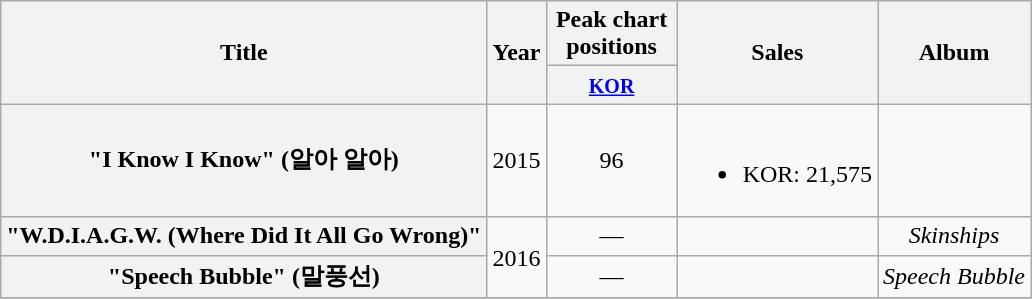<table class="wikitable plainrowheaders" style="text-align:center;">
<tr>
<th scope="col" rowspan="2">Title</th>
<th scope="col" rowspan="2">Year</th>
<th scope="col" colspan="1" style="width:5em;">Peak chart positions</th>
<th scope="col" rowspan="2">Sales</th>
<th scope="col" rowspan="2">Album</th>
</tr>
<tr>
<th><small><a href='#'>KOR</a></small><br></th>
</tr>
<tr>
<th scope="row">"I Know I Know" (알아 알아)<br></th>
<td>2015</td>
<td>96</td>
<td><br><ul><li>KOR: 21,575</li></ul></td>
<td></td>
</tr>
<tr>
<th scope="row">"W.D.I.A.G.W. (Where Did It All Go Wrong)"</th>
<td rowspan="2">2016</td>
<td>—</td>
<td></td>
<td><em>Skinships</em></td>
</tr>
<tr>
<th scope="row">"Speech Bubble" (말풍선)</th>
<td>—</td>
<td></td>
<td><em>Speech Bubble</em></td>
</tr>
<tr>
</tr>
</table>
